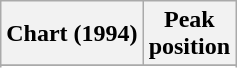<table class="wikitable sortable">
<tr>
<th align="left">Chart (1994)</th>
<th align="center">Peak<br>position</th>
</tr>
<tr>
</tr>
<tr>
</tr>
</table>
